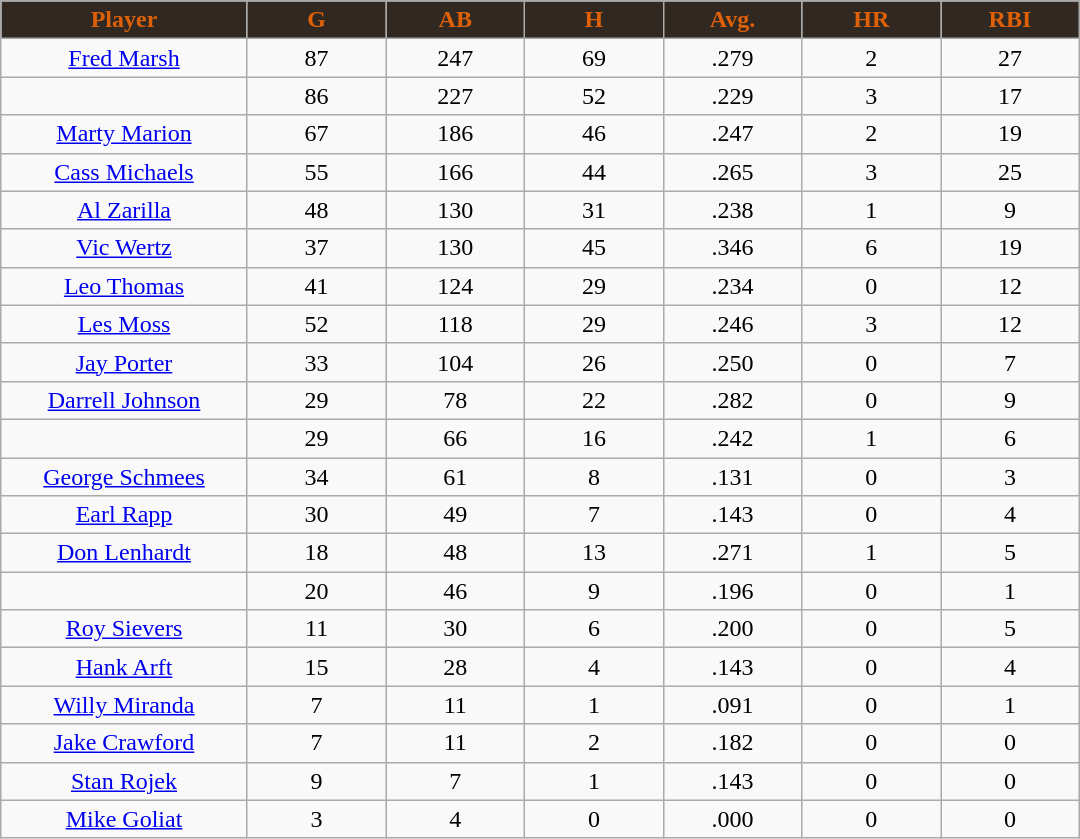<table class="wikitable sortable">
<tr>
<th style="background:#312821;color:#de6108;" width="16%">Player</th>
<th style="background:#312821;color:#de6108;" width="9%">G</th>
<th style="background:#312821;color:#de6108;" width="9%">AB</th>
<th style="background:#312821;color:#de6108;" width="9%">H</th>
<th style="background:#312821;color:#de6108;" width="9%">Avg.</th>
<th style="background:#312821;color:#de6108;" width="9%">HR</th>
<th style="background:#312821;color:#de6108;" width="9%">RBI</th>
</tr>
<tr align="center">
<td><a href='#'>Fred Marsh</a></td>
<td>87</td>
<td>247</td>
<td>69</td>
<td>.279</td>
<td>2</td>
<td>27</td>
</tr>
<tr align=center>
<td></td>
<td>86</td>
<td>227</td>
<td>52</td>
<td>.229</td>
<td>3</td>
<td>17</td>
</tr>
<tr align="center">
<td><a href='#'>Marty Marion</a></td>
<td>67</td>
<td>186</td>
<td>46</td>
<td>.247</td>
<td>2</td>
<td>19</td>
</tr>
<tr align=center>
<td><a href='#'>Cass Michaels</a></td>
<td>55</td>
<td>166</td>
<td>44</td>
<td>.265</td>
<td>3</td>
<td>25</td>
</tr>
<tr align=center>
<td><a href='#'>Al Zarilla</a></td>
<td>48</td>
<td>130</td>
<td>31</td>
<td>.238</td>
<td>1</td>
<td>9</td>
</tr>
<tr align=center>
<td><a href='#'>Vic Wertz</a></td>
<td>37</td>
<td>130</td>
<td>45</td>
<td>.346</td>
<td>6</td>
<td>19</td>
</tr>
<tr align=center>
<td><a href='#'>Leo Thomas</a></td>
<td>41</td>
<td>124</td>
<td>29</td>
<td>.234</td>
<td>0</td>
<td>12</td>
</tr>
<tr align=center>
<td><a href='#'>Les Moss</a></td>
<td>52</td>
<td>118</td>
<td>29</td>
<td>.246</td>
<td>3</td>
<td>12</td>
</tr>
<tr align=center>
<td><a href='#'>Jay Porter</a></td>
<td>33</td>
<td>104</td>
<td>26</td>
<td>.250</td>
<td>0</td>
<td>7</td>
</tr>
<tr align=center>
<td><a href='#'>Darrell Johnson</a></td>
<td>29</td>
<td>78</td>
<td>22</td>
<td>.282</td>
<td>0</td>
<td>9</td>
</tr>
<tr align=center>
<td></td>
<td>29</td>
<td>66</td>
<td>16</td>
<td>.242</td>
<td>1</td>
<td>6</td>
</tr>
<tr align="center">
<td><a href='#'>George Schmees</a></td>
<td>34</td>
<td>61</td>
<td>8</td>
<td>.131</td>
<td>0</td>
<td>3</td>
</tr>
<tr align=center>
<td><a href='#'>Earl Rapp</a></td>
<td>30</td>
<td>49</td>
<td>7</td>
<td>.143</td>
<td>0</td>
<td>4</td>
</tr>
<tr align=center>
<td><a href='#'>Don Lenhardt</a></td>
<td>18</td>
<td>48</td>
<td>13</td>
<td>.271</td>
<td>1</td>
<td>5</td>
</tr>
<tr align=center>
<td></td>
<td>20</td>
<td>46</td>
<td>9</td>
<td>.196</td>
<td>0</td>
<td>1</td>
</tr>
<tr align="center">
<td><a href='#'>Roy Sievers</a></td>
<td>11</td>
<td>30</td>
<td>6</td>
<td>.200</td>
<td>0</td>
<td>5</td>
</tr>
<tr align=center>
<td><a href='#'>Hank Arft</a></td>
<td>15</td>
<td>28</td>
<td>4</td>
<td>.143</td>
<td>0</td>
<td>4</td>
</tr>
<tr align=center>
<td><a href='#'>Willy Miranda</a></td>
<td>7</td>
<td>11</td>
<td>1</td>
<td>.091</td>
<td>0</td>
<td>1</td>
</tr>
<tr align=center>
<td><a href='#'>Jake Crawford</a></td>
<td>7</td>
<td>11</td>
<td>2</td>
<td>.182</td>
<td>0</td>
<td>0</td>
</tr>
<tr align=center>
<td><a href='#'>Stan Rojek</a></td>
<td>9</td>
<td>7</td>
<td>1</td>
<td>.143</td>
<td>0</td>
<td>0</td>
</tr>
<tr align=center>
<td><a href='#'>Mike Goliat</a></td>
<td>3</td>
<td>4</td>
<td>0</td>
<td>.000</td>
<td>0</td>
<td>0</td>
</tr>
</table>
